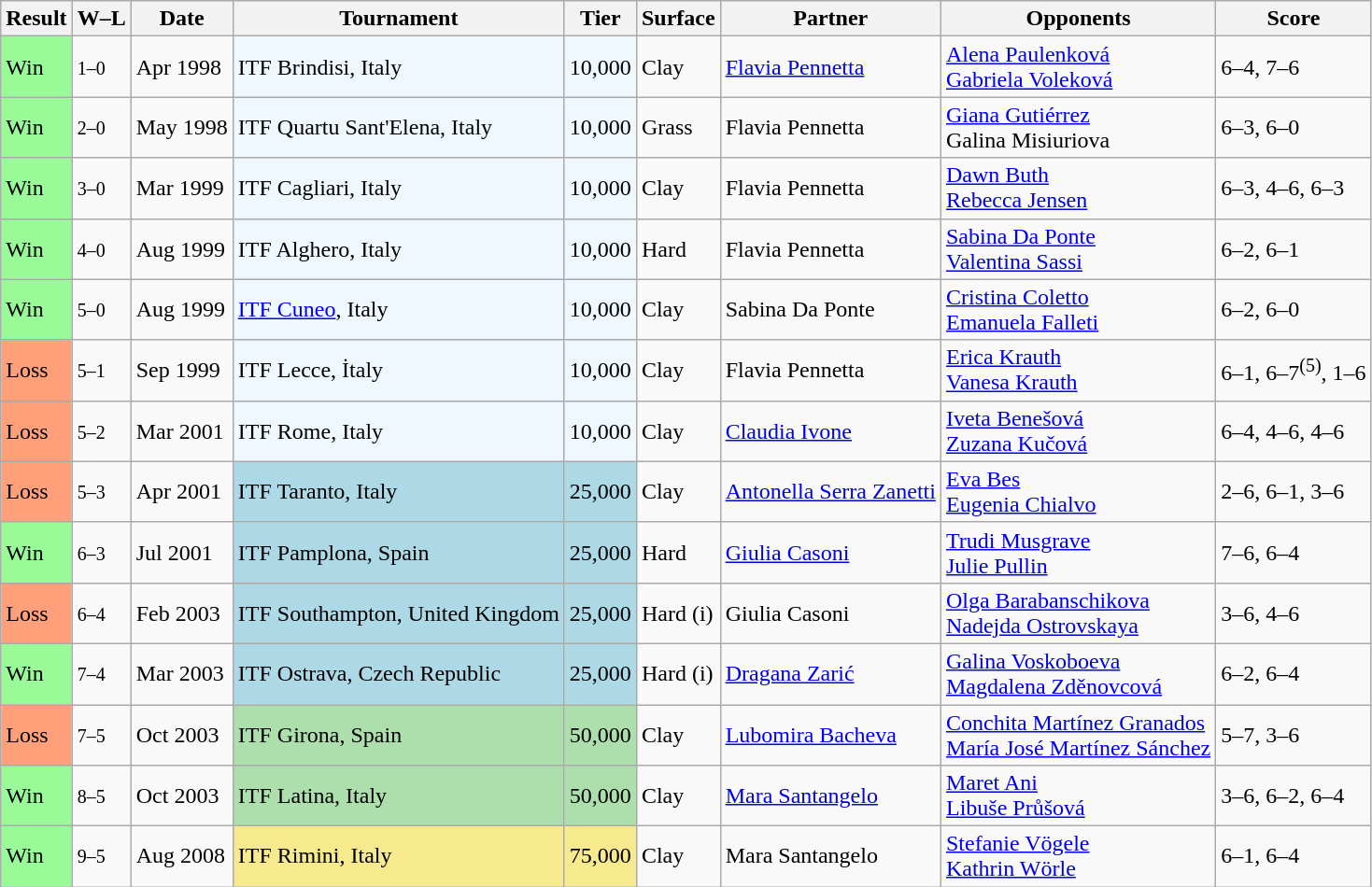<table class="sortable wikitable">
<tr>
<th>Result</th>
<th class="unsortable">W–L</th>
<th>Date</th>
<th>Tournament</th>
<th>Tier</th>
<th>Surface</th>
<th>Partner</th>
<th>Opponents</th>
<th class="unsortable">Score</th>
</tr>
<tr>
<td style="background:#98fb98;">Win</td>
<td><small>1–0</small></td>
<td>Apr 1998</td>
<td bgcolor="f0f8ff">ITF Brindisi, Italy</td>
<td bgcolor="f0f8ff">10,000</td>
<td>Clay</td>
<td> <a href='#'>Flavia Pennetta</a></td>
<td> <a href='#'>Alena Paulenková</a> <br>  <a href='#'>Gabriela Voleková</a></td>
<td>6–4, 7–6</td>
</tr>
<tr>
<td style="background:#98fb98;">Win</td>
<td><small>2–0</small></td>
<td>May 1998</td>
<td bgcolor="f0f8ff">ITF Quartu Sant'Elena, Italy</td>
<td bgcolor="f0f8ff">10,000</td>
<td>Grass</td>
<td> Flavia Pennetta</td>
<td> <a href='#'>Giana Gutiérrez</a> <br>  Galina Misiuriova</td>
<td>6–3, 6–0</td>
</tr>
<tr>
<td style="background:#98fb98;">Win</td>
<td><small>3–0</small></td>
<td>Mar 1999</td>
<td bgcolor="f0f8ff">ITF Cagliari, Italy</td>
<td bgcolor="f0f8ff">10,000</td>
<td>Clay</td>
<td> Flavia Pennetta</td>
<td> <a href='#'>Dawn Buth</a> <br>  <a href='#'>Rebecca Jensen</a></td>
<td>6–3, 4–6, 6–3</td>
</tr>
<tr>
<td style="background:#98fb98;">Win</td>
<td><small>4–0</small></td>
<td>Aug 1999</td>
<td bgcolor="f0f8ff">ITF Alghero, Italy</td>
<td bgcolor="f0f8ff">10,000</td>
<td>Hard</td>
<td> Flavia Pennetta</td>
<td> <a href='#'>Sabina Da Ponte</a> <br>  <a href='#'>Valentina Sassi</a></td>
<td>6–2, 6–1</td>
</tr>
<tr>
<td style="background:#98fb98;">Win</td>
<td><small>5–0</small></td>
<td>Aug 1999</td>
<td bgcolor="f0f8ff"><a href='#'>ITF Cuneo</a>, Italy</td>
<td bgcolor="f0f8ff">10,000</td>
<td>Clay</td>
<td> Sabina Da Ponte</td>
<td> <a href='#'>Cristina Coletto</a> <br>  <a href='#'>Emanuela Falleti</a></td>
<td>6–2, 6–0</td>
</tr>
<tr>
<td style="background:#ffa07a;">Loss</td>
<td><small>5–1</small></td>
<td>Sep 1999</td>
<td bgcolor="f0f8ff">ITF Lecce, İtaly</td>
<td bgcolor="f0f8ff">10,000</td>
<td>Clay</td>
<td> Flavia Pennetta</td>
<td> <a href='#'>Erica Krauth</a> <br>  <a href='#'>Vanesa Krauth</a></td>
<td>6–1, 6–7<sup>(5)</sup>, 1–6</td>
</tr>
<tr>
<td style="background:#ffa07a;">Loss</td>
<td><small>5–2</small></td>
<td>Mar 2001</td>
<td bgcolor="f0f8ff">ITF Rome, Italy</td>
<td bgcolor="f0f8ff">10,000</td>
<td>Clay</td>
<td> <a href='#'>Claudia Ivone</a></td>
<td> <a href='#'>Iveta Benešová</a> <br>  <a href='#'>Zuzana Kučová</a></td>
<td>6–4, 4–6, 4–6</td>
</tr>
<tr>
<td style="background:#ffa07a;">Loss</td>
<td><small>5–3</small></td>
<td>Apr 2001</td>
<td bgcolor="lightblue">ITF Taranto, Italy</td>
<td bgcolor="lightblue">25,000</td>
<td>Clay</td>
<td> <a href='#'>Antonella Serra Zanetti</a></td>
<td> <a href='#'>Eva Bes</a> <br>  <a href='#'>Eugenia Chialvo</a></td>
<td>2–6, 6–1, 3–6</td>
</tr>
<tr>
<td bgcolor="98FB98">Win</td>
<td><small>6–3</small></td>
<td>Jul 2001</td>
<td bgcolor="lightblue">ITF Pamplona, Spain</td>
<td bgcolor="lightblue">25,000</td>
<td>Hard</td>
<td> <a href='#'>Giulia Casoni</a></td>
<td> <a href='#'>Trudi Musgrave</a> <br>  <a href='#'>Julie Pullin</a></td>
<td>7–6, 6–4</td>
</tr>
<tr>
<td bgcolor="FFA07A">Loss</td>
<td><small>6–4</small></td>
<td>Feb 2003</td>
<td bgcolor="lightblue">ITF Southampton, United Kingdom</td>
<td bgcolor="lightblue">25,000</td>
<td>Hard (i)</td>
<td> Giulia Casoni</td>
<td> <a href='#'>Olga Barabanschikova</a> <br>  <a href='#'>Nadejda Ostrovskaya</a></td>
<td>3–6, 4–6</td>
</tr>
<tr>
<td style="background:#98fb98;">Win</td>
<td><small>7–4</small></td>
<td>Mar 2003</td>
<td bgcolor="lightblue">ITF Ostrava, Czech Republic</td>
<td bgcolor="lightblue">25,000</td>
<td>Hard (i)</td>
<td> <a href='#'>Dragana Zarić</a></td>
<td> <a href='#'>Galina Voskoboeva</a> <br>  <a href='#'>Magdalena Zděnovcová</a></td>
<td>6–2, 6–4</td>
</tr>
<tr>
<td bgcolor="FFA07A">Loss</td>
<td><small>7–5</small></td>
<td>Oct 2003</td>
<td bgcolor="#addfad">ITF Girona, Spain</td>
<td bgcolor="#addfad">50,000</td>
<td>Clay</td>
<td> <a href='#'>Lubomira Bacheva</a></td>
<td> <a href='#'>Conchita Martínez Granados</a> <br>  <a href='#'>María José Martínez Sánchez</a></td>
<td>5–7, 3–6</td>
</tr>
<tr>
<td bgcolor="98FB98">Win</td>
<td><small>8–5</small></td>
<td>Oct 2003</td>
<td bgcolor="#addfad">ITF Latina, Italy</td>
<td bgcolor="#addfad">50,000</td>
<td>Clay</td>
<td> <a href='#'>Mara Santangelo</a></td>
<td> <a href='#'>Maret Ani</a> <br>  <a href='#'>Libuše Průšová</a></td>
<td>3–6, 6–2, 6–4</td>
</tr>
<tr>
<td bgcolor="98FB98">Win</td>
<td><small>9–5</small></td>
<td>Aug 2008</td>
<td style="background:#f7e98e;">ITF Rimini, Italy</td>
<td style="background:#f7e98e;">75,000</td>
<td>Clay</td>
<td> Mara Santangelo</td>
<td> <a href='#'>Stefanie Vögele</a> <br>  <a href='#'>Kathrin Wörle</a></td>
<td>6–1, 6–4</td>
</tr>
</table>
